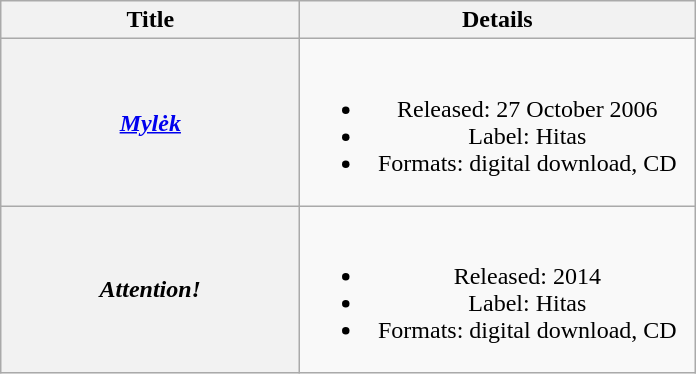<table class="wikitable plainrowheaders" style="text-align:center;" border="1">
<tr>
<th scope="col" style="width:12em;">Title</th>
<th scope="col" style="width:16em;">Details</th>
</tr>
<tr>
<th scope="row"><em><a href='#'>Mylėk</a></em></th>
<td><br><ul><li>Released: 27 October 2006</li><li>Label: Hitas</li><li>Formats: digital download, CD</li></ul></td>
</tr>
<tr>
<th scope="row"><em>Attention!</em></th>
<td><br><ul><li>Released: 2014</li><li>Label: Hitas</li><li>Formats: digital download, CD</li></ul></td>
</tr>
</table>
